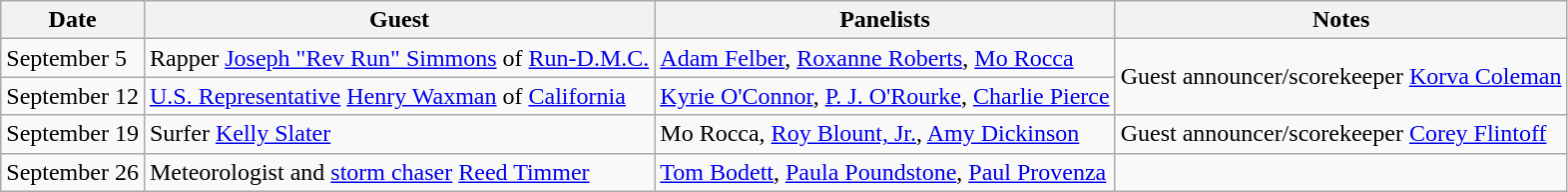<table class="wikitable">
<tr>
<th>Date</th>
<th>Guest</th>
<th>Panelists</th>
<th>Notes</th>
</tr>
<tr>
<td>September 5</td>
<td>Rapper <a href='#'>Joseph "Rev Run" Simmons</a> of <a href='#'>Run-D.M.C.</a></td>
<td><a href='#'>Adam Felber</a>, <a href='#'>Roxanne Roberts</a>, <a href='#'>Mo Rocca</a></td>
<td rowspan=2>Guest announcer/scorekeeper <a href='#'>Korva Coleman</a></td>
</tr>
<tr>
<td>September 12</td>
<td><a href='#'>U.S. Representative</a> <a href='#'>Henry Waxman</a> of <a href='#'>California</a></td>
<td><a href='#'>Kyrie O'Connor</a>, <a href='#'>P. J. O'Rourke</a>, <a href='#'>Charlie Pierce</a></td>
</tr>
<tr>
<td>September 19</td>
<td>Surfer <a href='#'>Kelly Slater</a></td>
<td>Mo Rocca, <a href='#'>Roy Blount, Jr.</a>, <a href='#'>Amy Dickinson</a></td>
<td>Guest announcer/scorekeeper <a href='#'>Corey Flintoff</a></td>
</tr>
<tr>
<td>September 26</td>
<td>Meteorologist and <a href='#'>storm chaser</a> <a href='#'>Reed Timmer</a></td>
<td><a href='#'>Tom Bodett</a>, <a href='#'>Paula Poundstone</a>, <a href='#'>Paul Provenza</a></td>
<td></td>
</tr>
</table>
